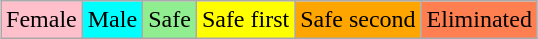<table class="wikitable" style="margin:1em auto; text-align:center;">
<tr>
<td style="background:pink;">Female</td>
<td style="background:cyan;">Male</td>
<td style="background:lightgreen;" padding-left: 1em;">Safe</td>
<td style="background:yellow;" padding-left: 1em;">Safe first</td>
<td style="background:orange;" padding-left: 1em;">Safe second</td>
<td style="background:coral;" padding-left: 1em;">Eliminated</td>
</tr>
</table>
